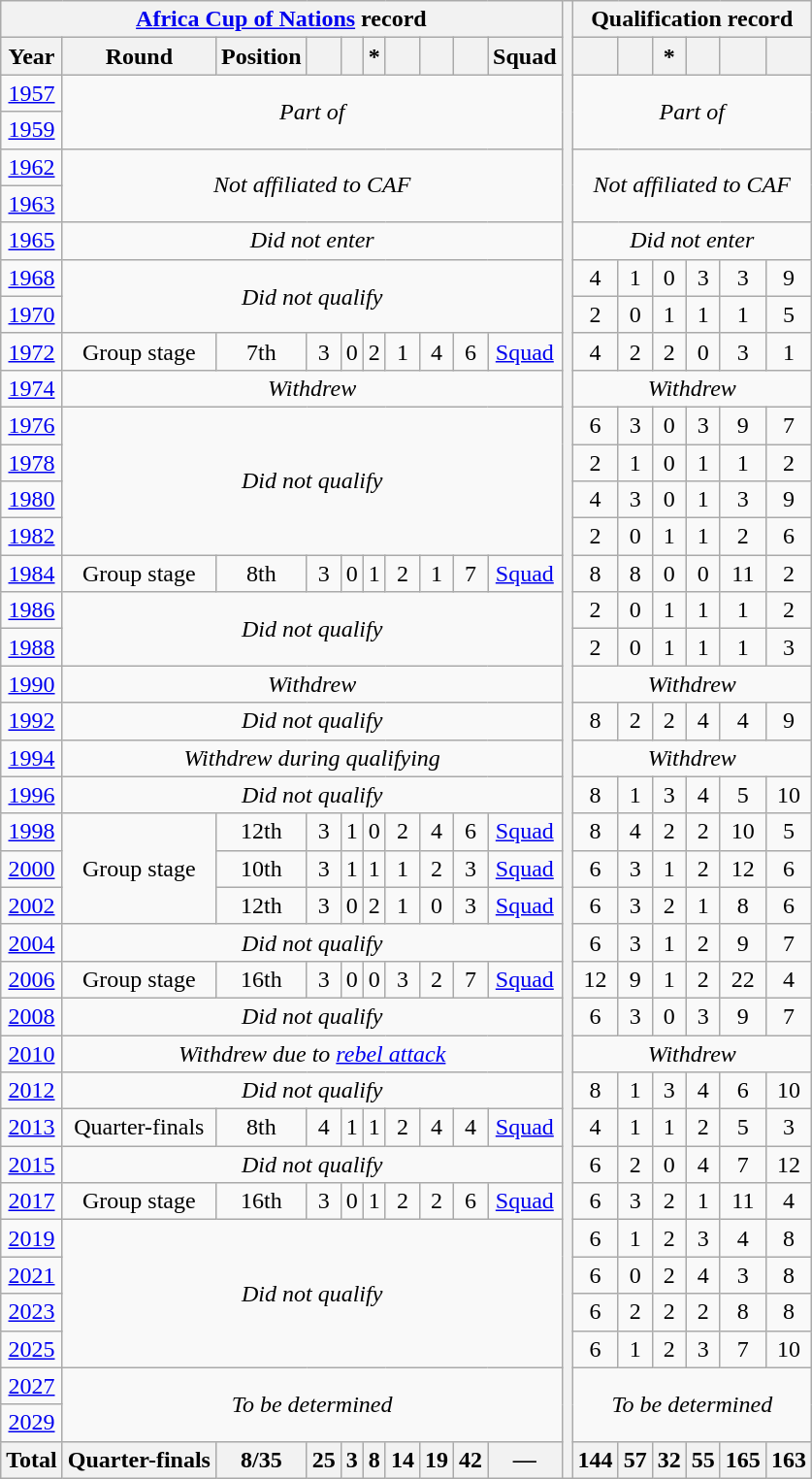<table class="wikitable" style="text-align: center;">
<tr>
<th colspan=10><a href='#'>Africa Cup of Nations</a> record</th>
<th rowspan=41></th>
<th colspan=10>Qualification record</th>
</tr>
<tr>
<th>Year</th>
<th>Round</th>
<th>Position</th>
<th></th>
<th></th>
<th>*</th>
<th></th>
<th></th>
<th></th>
<th>Squad</th>
<th></th>
<th></th>
<th>*</th>
<th></th>
<th></th>
<th></th>
</tr>
<tr>
<td> <a href='#'>1957</a></td>
<td colspan=9 rowspan=2><em>Part of </em></td>
<td colspan=9 rowspan=2><em>Part of </em></td>
</tr>
<tr>
<td> <a href='#'>1959</a></td>
</tr>
<tr>
<td> <a href='#'>1962</a></td>
<td rowspan=2 colspan=9><em>Not affiliated to CAF</em></td>
<td rowspan=2 colspan=9><em>Not affiliated to CAF</em></td>
</tr>
<tr>
<td> <a href='#'>1963</a></td>
</tr>
<tr>
<td> <a href='#'>1965</a></td>
<td colspan=9><em>Did not enter</em></td>
<td colspan=9><em>Did not enter</em></td>
</tr>
<tr>
<td> <a href='#'>1968</a></td>
<td colspan=9 rowspan=2><em>Did not qualify</em></td>
<td>4</td>
<td>1</td>
<td>0</td>
<td>3</td>
<td>3</td>
<td>9</td>
</tr>
<tr>
<td> <a href='#'>1970</a></td>
<td>2</td>
<td>0</td>
<td>1</td>
<td>1</td>
<td>1</td>
<td>5</td>
</tr>
<tr>
<td> <a href='#'>1972</a></td>
<td>Group stage</td>
<td>7th</td>
<td>3</td>
<td>0</td>
<td>2</td>
<td>1</td>
<td>4</td>
<td>6</td>
<td><a href='#'>Squad</a></td>
<td>4</td>
<td>2</td>
<td>2</td>
<td>0</td>
<td>3</td>
<td>1</td>
</tr>
<tr>
<td> <a href='#'>1974</a></td>
<td colspan=9><em> Withdrew </em></td>
<td colspan=9><em> Withdrew </em></td>
</tr>
<tr>
<td> <a href='#'>1976</a></td>
<td colspan=9 rowspan=4><em>Did not qualify</em></td>
<td>6</td>
<td>3</td>
<td>0</td>
<td>3</td>
<td>9</td>
<td>7</td>
</tr>
<tr>
<td> <a href='#'>1978</a></td>
<td>2</td>
<td>1</td>
<td>0</td>
<td>1</td>
<td>1</td>
<td>2</td>
</tr>
<tr>
<td> <a href='#'>1980</a></td>
<td>4</td>
<td>3</td>
<td>0</td>
<td>1</td>
<td>3</td>
<td>9</td>
</tr>
<tr>
<td> <a href='#'>1982</a></td>
<td>2</td>
<td>0</td>
<td>1</td>
<td>1</td>
<td>2</td>
<td>6</td>
</tr>
<tr>
<td> <a href='#'>1984</a></td>
<td>Group stage</td>
<td>8th</td>
<td>3</td>
<td>0</td>
<td>1</td>
<td>2</td>
<td>1</td>
<td>7</td>
<td><a href='#'>Squad</a></td>
<td>8</td>
<td>8</td>
<td>0</td>
<td>0</td>
<td>11</td>
<td>2</td>
</tr>
<tr>
<td> <a href='#'>1986</a></td>
<td colspan=9 rowspan=2><em>Did not qualify</em></td>
<td>2</td>
<td>0</td>
<td>1</td>
<td>1</td>
<td>1</td>
<td>2</td>
</tr>
<tr>
<td> <a href='#'>1988</a></td>
<td>2</td>
<td>0</td>
<td>1</td>
<td>1</td>
<td>1</td>
<td>3</td>
</tr>
<tr>
<td> <a href='#'>1990</a></td>
<td colspan=9><em>Withdrew</em></td>
<td colspan=9><em>Withdrew</em></td>
</tr>
<tr>
<td> <a href='#'>1992</a></td>
<td colspan=9><em>Did not qualify</em></td>
<td>8</td>
<td>2</td>
<td>2</td>
<td>4</td>
<td>4</td>
<td>9</td>
</tr>
<tr>
<td> <a href='#'>1994</a></td>
<td colspan=9><em>Withdrew during qualifying</em></td>
<td colspan=9><em>Withdrew</em></td>
</tr>
<tr>
<td> <a href='#'>1996</a></td>
<td colspan=9><em>Did not qualify</em></td>
<td>8</td>
<td>1</td>
<td>3</td>
<td>4</td>
<td>5</td>
<td>10</td>
</tr>
<tr>
<td> <a href='#'>1998</a></td>
<td rowspan=3>Group stage</td>
<td>12th</td>
<td>3</td>
<td>1</td>
<td>0</td>
<td>2</td>
<td>4</td>
<td>6</td>
<td><a href='#'>Squad</a></td>
<td>8</td>
<td>4</td>
<td>2</td>
<td>2</td>
<td>10</td>
<td>5</td>
</tr>
<tr>
<td>  <a href='#'>2000</a></td>
<td>10th</td>
<td>3</td>
<td>1</td>
<td>1</td>
<td>1</td>
<td>2</td>
<td>3</td>
<td><a href='#'>Squad</a></td>
<td>6</td>
<td>3</td>
<td>1</td>
<td>2</td>
<td>12</td>
<td>6</td>
</tr>
<tr>
<td> <a href='#'>2002</a></td>
<td>12th</td>
<td>3</td>
<td>0</td>
<td>2</td>
<td>1</td>
<td>0</td>
<td>3</td>
<td><a href='#'>Squad</a></td>
<td>6</td>
<td>3</td>
<td>2</td>
<td>1</td>
<td>8</td>
<td>6</td>
</tr>
<tr>
<td> <a href='#'>2004</a></td>
<td colspan=9><em>Did not qualify</em></td>
<td>6</td>
<td>3</td>
<td>1</td>
<td>2</td>
<td>9</td>
<td>7</td>
</tr>
<tr>
<td> <a href='#'>2006</a></td>
<td>Group stage</td>
<td>16th</td>
<td>3</td>
<td>0</td>
<td>0</td>
<td>3</td>
<td>2</td>
<td>7</td>
<td><a href='#'>Squad</a></td>
<td>12</td>
<td>9</td>
<td>1</td>
<td>2</td>
<td>22</td>
<td>4</td>
</tr>
<tr>
<td> <a href='#'>2008</a></td>
<td colspan=9><em>Did not qualify</em></td>
<td>6</td>
<td>3</td>
<td>0</td>
<td>3</td>
<td>9</td>
<td>7</td>
</tr>
<tr>
<td> <a href='#'>2010</a></td>
<td colspan=9><em>Withdrew due to <a href='#'>rebel attack</a></em></td>
<td colspan=9><em>Withdrew</em></td>
</tr>
<tr>
<td>  <a href='#'>2012</a></td>
<td colspan=9><em>Did not qualify</em></td>
<td>8</td>
<td>1</td>
<td>3</td>
<td>4</td>
<td>6</td>
<td>10</td>
</tr>
<tr>
<td> <a href='#'>2013</a></td>
<td>Quarter-finals</td>
<td>8th</td>
<td>4</td>
<td>1</td>
<td>1</td>
<td>2</td>
<td>4</td>
<td>4</td>
<td><a href='#'>Squad</a></td>
<td>4</td>
<td>1</td>
<td>1</td>
<td>2</td>
<td>5</td>
<td>3</td>
</tr>
<tr>
<td> <a href='#'>2015</a></td>
<td colspan=9><em>Did not qualify</em></td>
<td>6</td>
<td>2</td>
<td>0</td>
<td>4</td>
<td>7</td>
<td>12</td>
</tr>
<tr>
<td> <a href='#'>2017</a></td>
<td>Group stage</td>
<td>16th</td>
<td>3</td>
<td>0</td>
<td>1</td>
<td>2</td>
<td>2</td>
<td>6</td>
<td><a href='#'>Squad</a></td>
<td>6</td>
<td>3</td>
<td>2</td>
<td>1</td>
<td>11</td>
<td>4</td>
</tr>
<tr>
<td> <a href='#'>2019</a></td>
<td rowspan=4 colspan=9><em>Did not qualify</em></td>
<td>6</td>
<td>1</td>
<td>2</td>
<td>3</td>
<td>4</td>
<td>8</td>
</tr>
<tr>
<td> <a href='#'>2021</a></td>
<td>6</td>
<td>0</td>
<td>2</td>
<td>4</td>
<td>3</td>
<td>8</td>
</tr>
<tr>
<td> <a href='#'>2023</a></td>
<td>6</td>
<td>2</td>
<td>2</td>
<td>2</td>
<td>8</td>
<td>8</td>
</tr>
<tr>
<td> <a href='#'>2025</a></td>
<td>6</td>
<td>1</td>
<td>2</td>
<td>3</td>
<td>7</td>
<td>10</td>
</tr>
<tr>
<td>   <a href='#'>2027</a></td>
<td colspan="9" rowspan="2"><em>To be determined</em></td>
<td colspan="9" rowspan="2"><em>To be determined</em></td>
</tr>
<tr>
<td> <a href='#'>2029</a></td>
</tr>
<tr>
<th>Total</th>
<th>Quarter-finals</th>
<th>8/35</th>
<th>25</th>
<th>3</th>
<th>8</th>
<th>14</th>
<th>19</th>
<th>42</th>
<th>—</th>
<th>144</th>
<th>57</th>
<th>32</th>
<th>55</th>
<th>165</th>
<th>163</th>
</tr>
</table>
